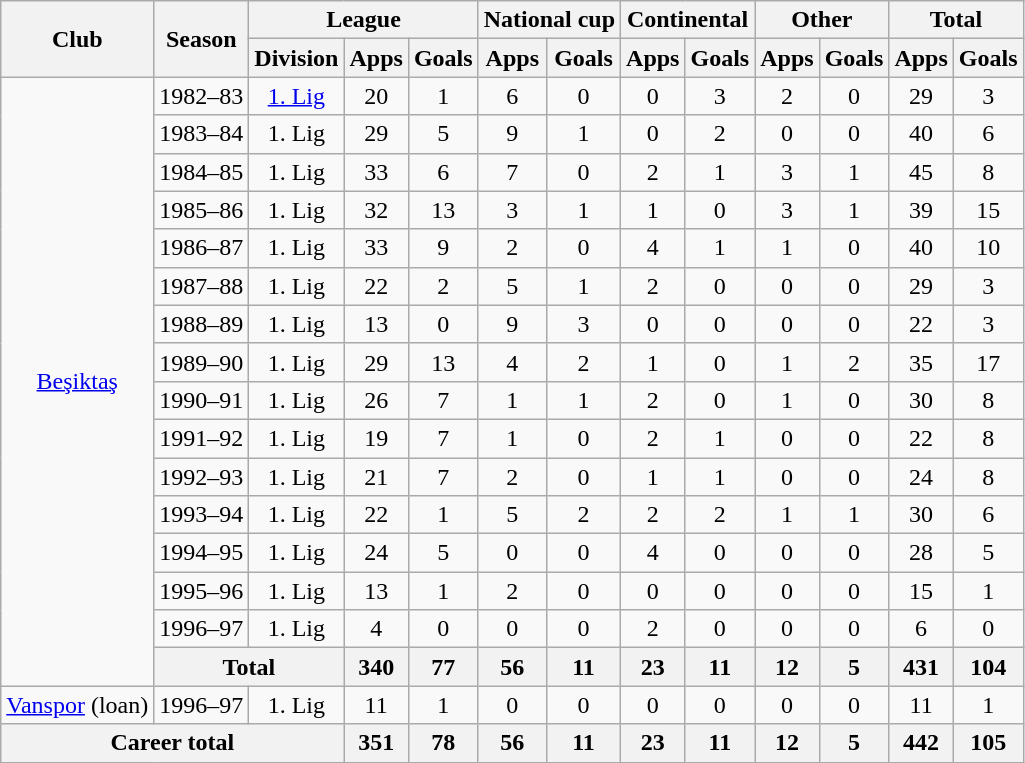<table class="wikitable" style="text-align:center">
<tr>
<th rowspan="2">Club</th>
<th rowspan="2">Season</th>
<th colspan="3">League</th>
<th colspan="2">National cup</th>
<th colspan="2">Continental</th>
<th colspan="2">Other</th>
<th colspan="2">Total</th>
</tr>
<tr>
<th>Division</th>
<th>Apps</th>
<th>Goals</th>
<th>Apps</th>
<th>Goals</th>
<th>Apps</th>
<th>Goals</th>
<th>Apps</th>
<th>Goals</th>
<th>Apps</th>
<th>Goals</th>
</tr>
<tr>
<td rowspan="16"><a href='#'>Beşiktaş</a></td>
<td>1982–83</td>
<td><a href='#'>1. Lig</a></td>
<td>20</td>
<td>1</td>
<td>6</td>
<td>0</td>
<td>0</td>
<td>3</td>
<td>2</td>
<td>0</td>
<td>29</td>
<td>3</td>
</tr>
<tr>
<td>1983–84</td>
<td>1. Lig</td>
<td>29</td>
<td>5</td>
<td>9</td>
<td>1</td>
<td>0</td>
<td>2</td>
<td>0</td>
<td>0</td>
<td>40</td>
<td>6</td>
</tr>
<tr>
<td>1984–85</td>
<td>1. Lig</td>
<td>33</td>
<td>6</td>
<td>7</td>
<td>0</td>
<td>2</td>
<td>1</td>
<td>3</td>
<td>1</td>
<td>45</td>
<td>8</td>
</tr>
<tr>
<td>1985–86</td>
<td>1. Lig</td>
<td>32</td>
<td>13</td>
<td>3</td>
<td>1</td>
<td>1</td>
<td>0</td>
<td>3</td>
<td>1</td>
<td>39</td>
<td>15</td>
</tr>
<tr>
<td>1986–87</td>
<td>1. Lig</td>
<td>33</td>
<td>9</td>
<td>2</td>
<td>0</td>
<td>4</td>
<td>1</td>
<td>1</td>
<td>0</td>
<td>40</td>
<td>10</td>
</tr>
<tr>
<td>1987–88</td>
<td>1. Lig</td>
<td>22</td>
<td>2</td>
<td>5</td>
<td>1</td>
<td>2</td>
<td>0</td>
<td>0</td>
<td>0</td>
<td>29</td>
<td>3</td>
</tr>
<tr>
<td>1988–89</td>
<td>1. Lig</td>
<td>13</td>
<td>0</td>
<td>9</td>
<td>3</td>
<td>0</td>
<td>0</td>
<td>0</td>
<td>0</td>
<td>22</td>
<td>3</td>
</tr>
<tr>
<td>1989–90</td>
<td>1. Lig</td>
<td>29</td>
<td>13</td>
<td>4</td>
<td>2</td>
<td>1</td>
<td>0</td>
<td>1</td>
<td>2</td>
<td>35</td>
<td>17</td>
</tr>
<tr>
<td>1990–91</td>
<td>1. Lig</td>
<td>26</td>
<td>7</td>
<td>1</td>
<td>1</td>
<td>2</td>
<td>0</td>
<td>1</td>
<td>0</td>
<td>30</td>
<td>8</td>
</tr>
<tr>
<td>1991–92</td>
<td>1. Lig</td>
<td>19</td>
<td>7</td>
<td>1</td>
<td>0</td>
<td>2</td>
<td>1</td>
<td>0</td>
<td>0</td>
<td>22</td>
<td>8</td>
</tr>
<tr>
<td>1992–93</td>
<td>1. Lig</td>
<td>21</td>
<td>7</td>
<td>2</td>
<td>0</td>
<td>1</td>
<td>1</td>
<td>0</td>
<td>0</td>
<td>24</td>
<td>8</td>
</tr>
<tr>
<td>1993–94</td>
<td>1. Lig</td>
<td>22</td>
<td>1</td>
<td>5</td>
<td>2</td>
<td>2</td>
<td>2</td>
<td>1</td>
<td>1</td>
<td>30</td>
<td>6</td>
</tr>
<tr>
<td>1994–95</td>
<td>1. Lig</td>
<td>24</td>
<td>5</td>
<td>0</td>
<td>0</td>
<td>4</td>
<td>0</td>
<td>0</td>
<td>0</td>
<td>28</td>
<td>5</td>
</tr>
<tr>
<td>1995–96</td>
<td>1. Lig</td>
<td>13</td>
<td>1</td>
<td>2</td>
<td>0</td>
<td>0</td>
<td>0</td>
<td>0</td>
<td>0</td>
<td>15</td>
<td>1</td>
</tr>
<tr>
<td>1996–97</td>
<td>1. Lig</td>
<td>4</td>
<td>0</td>
<td>0</td>
<td>0</td>
<td>2</td>
<td>0</td>
<td>0</td>
<td>0</td>
<td>6</td>
<td>0</td>
</tr>
<tr>
<th colspan="2">Total</th>
<th>340</th>
<th>77</th>
<th>56</th>
<th>11</th>
<th>23</th>
<th>11</th>
<th>12</th>
<th>5</th>
<th>431</th>
<th>104</th>
</tr>
<tr>
<td><a href='#'>Vanspor</a> (loan)</td>
<td>1996–97</td>
<td>1. Lig</td>
<td>11</td>
<td>1</td>
<td>0</td>
<td>0</td>
<td>0</td>
<td>0</td>
<td>0</td>
<td>0</td>
<td>11</td>
<td>1</td>
</tr>
<tr>
<th colspan="3">Career total</th>
<th>351</th>
<th>78</th>
<th>56</th>
<th>11</th>
<th>23</th>
<th>11</th>
<th>12</th>
<th>5</th>
<th>442</th>
<th>105</th>
</tr>
</table>
